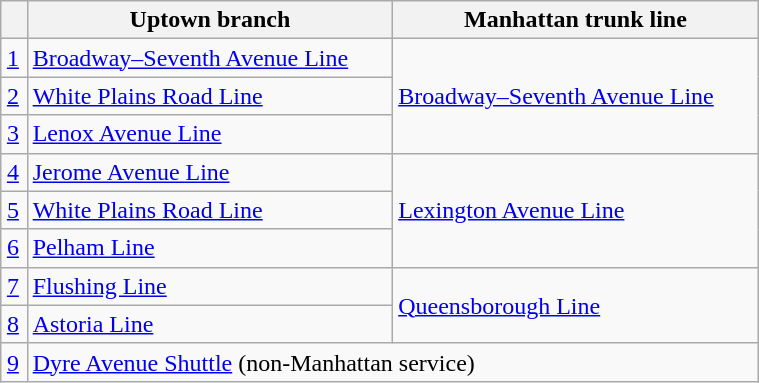<table class="wikitable" style="float: right; margin: 0 0 1em 1em; width: 40%">
<tr>
<th></th>
<th>Uptown branch</th>
<th>Manhattan trunk line</th>
</tr>
<tr>
<td><a href='#'>1</a></td>
<td><a href='#'>Broadway–Seventh Avenue Line</a></td>
<td rowspan=3><a href='#'>Broadway–Seventh Avenue Line</a></td>
</tr>
<tr>
<td><a href='#'>2</a></td>
<td><a href='#'>White Plains Road Line</a></td>
</tr>
<tr>
<td><a href='#'>3</a></td>
<td><a href='#'>Lenox Avenue Line</a></td>
</tr>
<tr>
<td><a href='#'>4</a></td>
<td><a href='#'>Jerome Avenue Line</a></td>
<td rowspan=3><a href='#'>Lexington Avenue Line</a></td>
</tr>
<tr>
<td><a href='#'>5</a></td>
<td><a href='#'>White Plains Road Line</a></td>
</tr>
<tr>
<td><a href='#'>6</a></td>
<td><a href='#'>Pelham Line</a></td>
</tr>
<tr>
<td><a href='#'>7</a></td>
<td><a href='#'>Flushing Line</a></td>
<td rowspan=2><a href='#'>Queensborough Line</a></td>
</tr>
<tr>
<td><a href='#'>8</a></td>
<td><a href='#'>Astoria Line</a></td>
</tr>
<tr>
<td><a href='#'>9</a></td>
<td colspan=2><a href='#'>Dyre Avenue Shuttle</a> (non-Manhattan service)</td>
</tr>
</table>
